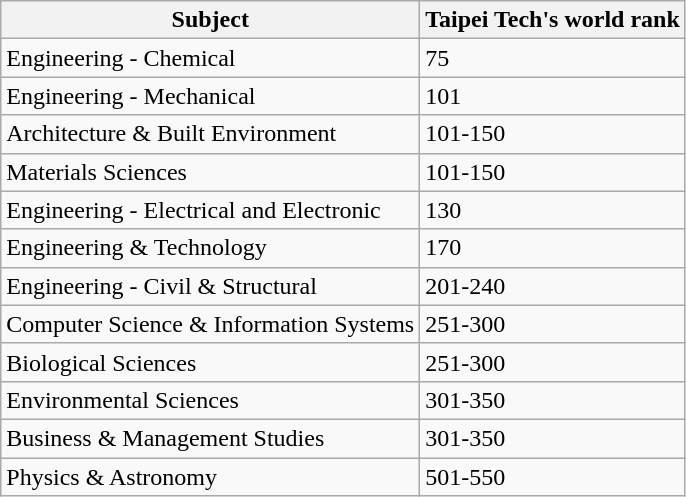<table class="wikitable sortable">
<tr>
<th>Subject</th>
<th>Taipei Tech's world rank</th>
</tr>
<tr>
<td>Engineering - Chemical</td>
<td>75</td>
</tr>
<tr>
<td>Engineering - Mechanical</td>
<td>101</td>
</tr>
<tr>
<td>Architecture & Built Environment</td>
<td>101-150</td>
</tr>
<tr>
<td>Materials Sciences</td>
<td>101-150</td>
</tr>
<tr>
<td>Engineering - Electrical and Electronic</td>
<td>130</td>
</tr>
<tr>
<td>Engineering & Technology</td>
<td>170</td>
</tr>
<tr>
<td>Engineering - Civil & Structural</td>
<td>201-240</td>
</tr>
<tr>
<td>Computer Science & Information Systems</td>
<td>251-300</td>
</tr>
<tr>
<td>Biological Sciences</td>
<td>251-300</td>
</tr>
<tr>
<td>Environmental Sciences</td>
<td>301-350</td>
</tr>
<tr>
<td>Business & Management Studies</td>
<td>301-350</td>
</tr>
<tr>
<td>Physics & Astronomy</td>
<td>501-550</td>
</tr>
</table>
